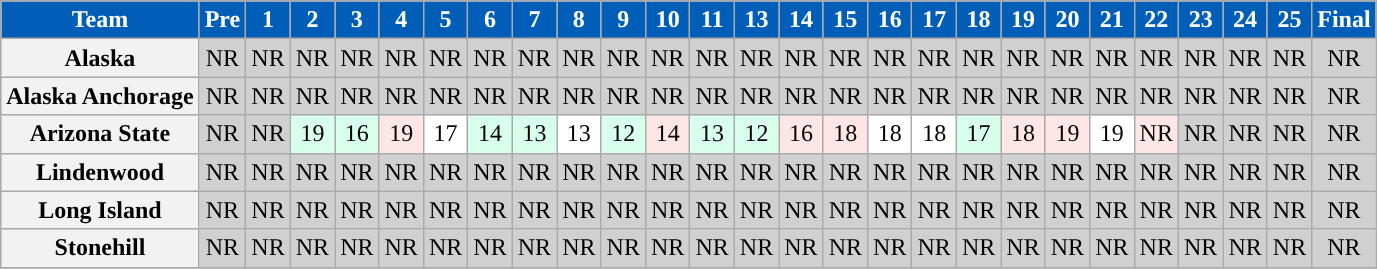<table class="wikitable sortable" style="text-align: center;">
<tr>
<th style="color:white; background:#005EB8">Team</th>
<th style="color:white; background:#005EB8">Pre</th>
<th style="color:white; background:#005EB8">1</th>
<th style="color:white; background:#005EB8">2</th>
<th style="color:white; background:#005EB8">3</th>
<th style="color:white; background:#005EB8">4</th>
<th style="color:white; background:#005EB8">5</th>
<th style="color:white; background:#005EB8">6</th>
<th style="color:white; background:#005EB8">7</th>
<th style="color:white; background:#005EB8">8</th>
<th style="color:white; background:#005EB8">9</th>
<th style="color:white; background:#005EB8">10</th>
<th style="color:white; background:#005EB8">11</th>
<th style="color:white; background:#005EB8">13</th>
<th style="color:white; background:#005EB8">14</th>
<th style="color:white; background:#005EB8">15</th>
<th style="color:white; background:#005EB8">16</th>
<th style="color:white; background:#005EB8">17</th>
<th style="color:white; background:#005EB8">18</th>
<th style="color:white; background:#005EB8">19</th>
<th style="color:white; background:#005EB8">20</th>
<th style="color:white; background:#005EB8">21</th>
<th style="color:white; background:#005EB8">22</th>
<th style="color:white; background:#005EB8">23</th>
<th style="color:white; background:#005EB8">24</th>
<th style="color:white; background:#005EB8">25</th>
<th style="color:white; background:#005EB8">Final</th>
</tr>
<tr bgcolor=d0d0d0>
<th>Alaska</th>
<td>NR</td>
<td>NR</td>
<td>NR</td>
<td>NR</td>
<td>NR</td>
<td>NR</td>
<td>NR</td>
<td>NR</td>
<td>NR</td>
<td>NR</td>
<td>NR</td>
<td>NR</td>
<td>NR</td>
<td>NR</td>
<td>NR</td>
<td>NR</td>
<td>NR</td>
<td>NR</td>
<td>NR</td>
<td>NR</td>
<td>NR</td>
<td>NR</td>
<td>NR</td>
<td>NR</td>
<td>NR</td>
<td>NR</td>
</tr>
<tr bgcolor=d0d0d0>
<th>Alaska Anchorage</th>
<td>NR</td>
<td>NR</td>
<td>NR</td>
<td>NR</td>
<td>NR</td>
<td>NR</td>
<td>NR</td>
<td>NR</td>
<td>NR</td>
<td>NR</td>
<td>NR</td>
<td>NR</td>
<td>NR</td>
<td>NR</td>
<td>NR</td>
<td>NR</td>
<td>NR</td>
<td>NR</td>
<td>NR</td>
<td>NR</td>
<td>NR</td>
<td>NR</td>
<td>NR</td>
<td>NR</td>
<td>NR</td>
<td>NR</td>
</tr>
<tr bgcolor=d0d0d0>
<th>Arizona State</th>
<td>NR</td>
<td>NR</td>
<td bgcolor=D8FFEB>19</td>
<td bgcolor=D8FFEB>16</td>
<td bgcolor=FFE6E6>19</td>
<td bgcolor=ffffff>17</td>
<td bgcolor=D8FFEB>14</td>
<td bgcolor=D8FFEB>13</td>
<td bgcolor=ffffff>13</td>
<td bgcolor=D8FFEB>12</td>
<td bgcolor=FFE6E6>14</td>
<td bgcolor=D8FFEB>13</td>
<td bgcolor=D8FFEB>12</td>
<td bgcolor=FFE6E6>16</td>
<td bgcolor=FFE6E6>18</td>
<td bgcolor=ffffff>18</td>
<td bgcolor=ffffff>18</td>
<td bgcolor=D8FFEB>17</td>
<td bgcolor=FFE6E6>18</td>
<td bgcolor=FFE6E6>19</td>
<td bgcolor=ffffff>19</td>
<td bgcolor=FFE6E6>NR</td>
<td>NR</td>
<td>NR</td>
<td>NR</td>
<td>NR</td>
</tr>
<tr bgcolor=d0d0d0>
<th>Lindenwood</th>
<td>NR</td>
<td>NR</td>
<td>NR</td>
<td>NR</td>
<td>NR</td>
<td>NR</td>
<td>NR</td>
<td>NR</td>
<td>NR</td>
<td>NR</td>
<td>NR</td>
<td>NR</td>
<td>NR</td>
<td>NR</td>
<td>NR</td>
<td>NR</td>
<td>NR</td>
<td>NR</td>
<td>NR</td>
<td>NR</td>
<td>NR</td>
<td>NR</td>
<td>NR</td>
<td>NR</td>
<td>NR</td>
<td>NR</td>
</tr>
<tr bgcolor=d0d0d0>
<th>Long Island</th>
<td>NR</td>
<td>NR</td>
<td>NR</td>
<td>NR</td>
<td>NR</td>
<td>NR</td>
<td>NR</td>
<td>NR</td>
<td>NR</td>
<td>NR</td>
<td>NR</td>
<td>NR</td>
<td>NR</td>
<td>NR</td>
<td>NR</td>
<td>NR</td>
<td>NR</td>
<td>NR</td>
<td>NR</td>
<td>NR</td>
<td>NR</td>
<td>NR</td>
<td>NR</td>
<td>NR</td>
<td>NR</td>
<td>NR</td>
</tr>
<tr bgcolor=d0d0d0>
<th>Stonehill</th>
<td>NR</td>
<td>NR</td>
<td>NR</td>
<td>NR</td>
<td>NR</td>
<td>NR</td>
<td>NR</td>
<td>NR</td>
<td>NR</td>
<td>NR</td>
<td>NR</td>
<td>NR</td>
<td>NR</td>
<td>NR</td>
<td>NR</td>
<td>NR</td>
<td>NR</td>
<td>NR</td>
<td>NR</td>
<td>NR</td>
<td>NR</td>
<td>NR</td>
<td>NR</td>
<td>NR</td>
<td>NR</td>
<td>NR</td>
</tr>
<tr>
</tr>
</table>
